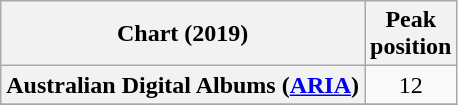<table class="wikitable sortable plainrowheaders" style="text-align:center">
<tr>
<th scope="col">Chart (2019)</th>
<th scope="col">Peak<br>position</th>
</tr>
<tr>
<th scope="row">Australian Digital Albums (<a href='#'>ARIA</a>)</th>
<td>12</td>
</tr>
<tr>
</tr>
</table>
